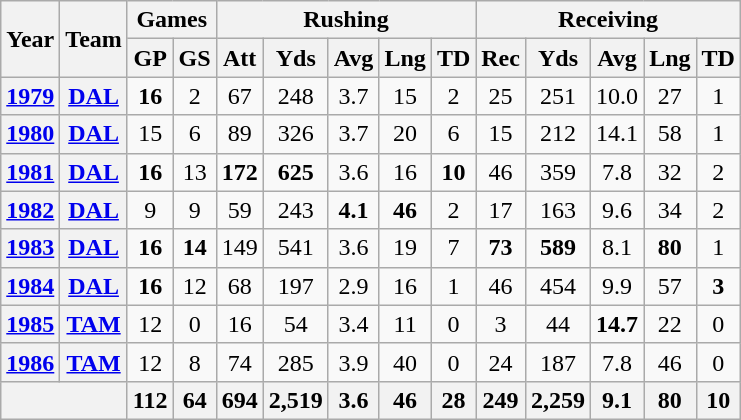<table class="wikitable" style="text-align:center;">
<tr>
<th rowspan="2">Year</th>
<th rowspan="2">Team</th>
<th colspan="2">Games</th>
<th colspan="5">Rushing</th>
<th colspan="5">Receiving</th>
</tr>
<tr>
<th>GP</th>
<th>GS</th>
<th>Att</th>
<th>Yds</th>
<th>Avg</th>
<th>Lng</th>
<th>TD</th>
<th>Rec</th>
<th>Yds</th>
<th>Avg</th>
<th>Lng</th>
<th>TD</th>
</tr>
<tr>
<th><a href='#'>1979</a></th>
<th><a href='#'>DAL</a></th>
<td><strong>16</strong></td>
<td>2</td>
<td>67</td>
<td>248</td>
<td>3.7</td>
<td>15</td>
<td>2</td>
<td>25</td>
<td>251</td>
<td>10.0</td>
<td>27</td>
<td>1</td>
</tr>
<tr>
<th><a href='#'>1980</a></th>
<th><a href='#'>DAL</a></th>
<td>15</td>
<td>6</td>
<td>89</td>
<td>326</td>
<td>3.7</td>
<td>20</td>
<td>6</td>
<td>15</td>
<td>212</td>
<td>14.1</td>
<td>58</td>
<td>1</td>
</tr>
<tr>
<th><a href='#'>1981</a></th>
<th><a href='#'>DAL</a></th>
<td><strong>16</strong></td>
<td>13</td>
<td><strong>172</strong></td>
<td><strong>625</strong></td>
<td>3.6</td>
<td>16</td>
<td><strong>10</strong></td>
<td>46</td>
<td>359</td>
<td>7.8</td>
<td>32</td>
<td>2</td>
</tr>
<tr>
<th><a href='#'>1982</a></th>
<th><a href='#'>DAL</a></th>
<td>9</td>
<td>9</td>
<td>59</td>
<td>243</td>
<td><strong>4.1</strong></td>
<td><strong>46</strong></td>
<td>2</td>
<td>17</td>
<td>163</td>
<td>9.6</td>
<td>34</td>
<td>2</td>
</tr>
<tr>
<th><a href='#'>1983</a></th>
<th><a href='#'>DAL</a></th>
<td><strong>16</strong></td>
<td><strong>14</strong></td>
<td>149</td>
<td>541</td>
<td>3.6</td>
<td>19</td>
<td>7</td>
<td><strong>73</strong></td>
<td><strong>589</strong></td>
<td>8.1</td>
<td><strong>80</strong></td>
<td>1</td>
</tr>
<tr>
<th><a href='#'>1984</a></th>
<th><a href='#'>DAL</a></th>
<td><strong>16</strong></td>
<td>12</td>
<td>68</td>
<td>197</td>
<td>2.9</td>
<td>16</td>
<td>1</td>
<td>46</td>
<td>454</td>
<td>9.9</td>
<td>57</td>
<td><strong>3</strong></td>
</tr>
<tr>
<th><a href='#'>1985</a></th>
<th><a href='#'>TAM</a></th>
<td>12</td>
<td>0</td>
<td>16</td>
<td>54</td>
<td>3.4</td>
<td>11</td>
<td>0</td>
<td>3</td>
<td>44</td>
<td><strong>14.7</strong></td>
<td>22</td>
<td>0</td>
</tr>
<tr>
<th><a href='#'>1986</a></th>
<th><a href='#'>TAM</a></th>
<td>12</td>
<td>8</td>
<td>74</td>
<td>285</td>
<td>3.9</td>
<td>40</td>
<td>0</td>
<td>24</td>
<td>187</td>
<td>7.8</td>
<td>46</td>
<td>0</td>
</tr>
<tr>
<th colspan="2"></th>
<th>112</th>
<th>64</th>
<th>694</th>
<th>2,519</th>
<th>3.6</th>
<th>46</th>
<th>28</th>
<th>249</th>
<th>2,259</th>
<th>9.1</th>
<th>80</th>
<th>10</th>
</tr>
</table>
